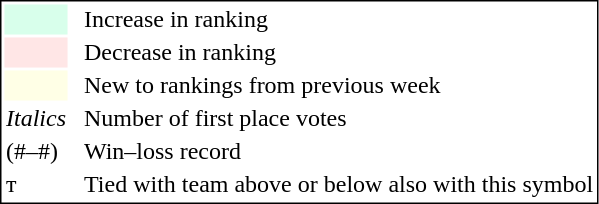<table style="border:1px solid black;">
<tr>
<td style="background:#D8FFEB; width:20px;"></td>
<td> </td>
<td>Increase in ranking</td>
</tr>
<tr>
<td style="background:#FFE6E6; width:20px;"></td>
<td> </td>
<td>Decrease in ranking</td>
</tr>
<tr>
<td style="background:#FFFFE6; width:20px;"></td>
<td> </td>
<td>New to rankings from previous week</td>
</tr>
<tr>
<td><em>Italics</em></td>
<td> </td>
<td>Number of first place votes</td>
</tr>
<tr>
<td>(#–#)</td>
<td> </td>
<td>Win–loss record</td>
</tr>
<tr>
<td>т</td>
<td></td>
<td>Tied with team above or below also with this symbol</td>
</tr>
</table>
